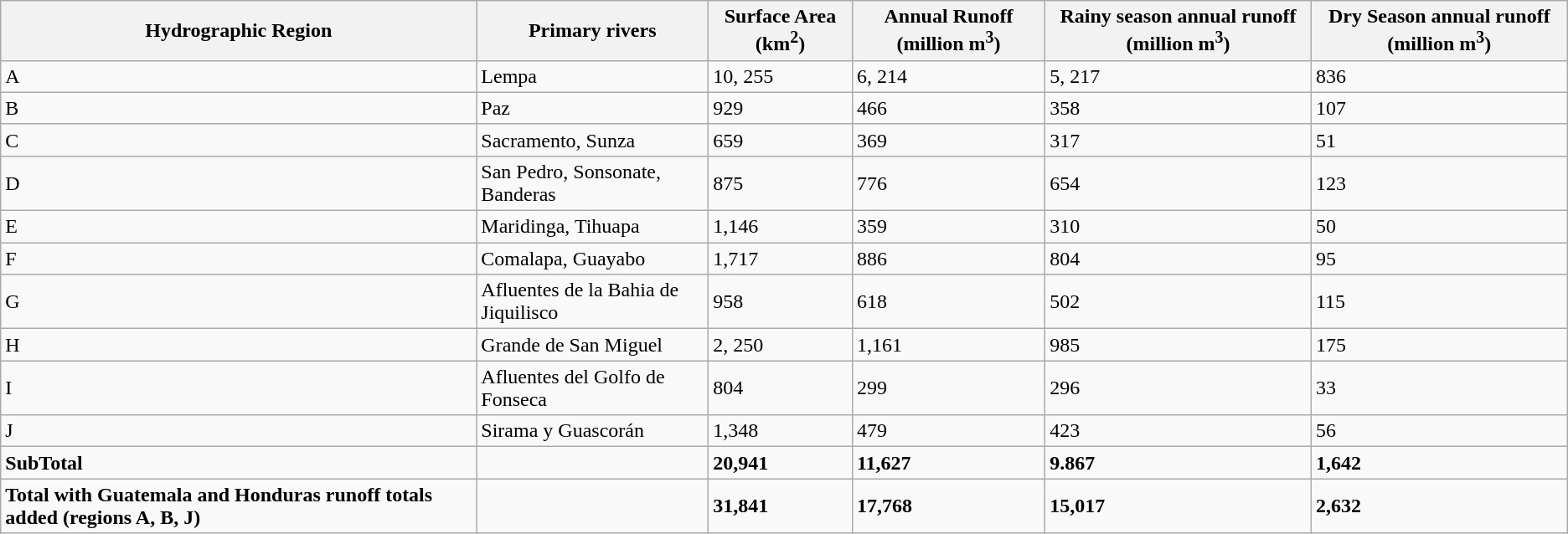<table class="wikitable">
<tr>
<th>Hydrographic Region</th>
<th>Primary rivers</th>
<th>Surface Area  (km<sup>2</sup>)</th>
<th>Annual Runoff (million m<sup>3</sup>)</th>
<th>Rainy season annual runoff (million m<sup>3</sup>)</th>
<th>Dry Season annual runoff (million m<sup>3</sup>)</th>
</tr>
<tr>
<td>A</td>
<td>Lempa</td>
<td>10, 255</td>
<td>6, 214</td>
<td>5, 217</td>
<td>836</td>
</tr>
<tr>
<td>B</td>
<td>Paz</td>
<td>929</td>
<td>466</td>
<td>358</td>
<td>107</td>
</tr>
<tr>
<td>C</td>
<td>Sacramento, Sunza</td>
<td>659</td>
<td>369</td>
<td>317</td>
<td>51</td>
</tr>
<tr>
<td>D</td>
<td>San Pedro, Sonsonate, Banderas</td>
<td>875</td>
<td>776</td>
<td>654</td>
<td>123</td>
</tr>
<tr>
<td>E</td>
<td>Maridinga, Tihuapa</td>
<td>1,146</td>
<td>359</td>
<td>310</td>
<td>50</td>
</tr>
<tr>
<td>F</td>
<td>Comalapa, Guayabo</td>
<td>1,717</td>
<td>886</td>
<td>804</td>
<td>95</td>
</tr>
<tr>
<td>G</td>
<td>Afluentes de la Bahia de Jiquilisco</td>
<td>958</td>
<td>618</td>
<td>502</td>
<td>115</td>
</tr>
<tr>
<td>H</td>
<td>Grande de San Miguel</td>
<td>2, 250</td>
<td>1,161</td>
<td>985</td>
<td>175</td>
</tr>
<tr>
<td>I</td>
<td>Afluentes del Golfo de Fonseca</td>
<td>804</td>
<td>299</td>
<td>296</td>
<td>33</td>
</tr>
<tr>
<td>J</td>
<td>Sirama y Guascorán</td>
<td>1,348</td>
<td>479</td>
<td>423</td>
<td>56</td>
</tr>
<tr>
<td><strong>SubTotal</strong></td>
<td></td>
<td><strong>20,941</strong></td>
<td><strong>11,627</strong></td>
<td><strong>9.867</strong></td>
<td><strong>1,642</strong></td>
</tr>
<tr>
<td><strong>Total with Guatemala and Honduras runoff totals added (regions A, B, J)</strong></td>
<td></td>
<td><strong>31,841</strong></td>
<td><strong>17,768</strong></td>
<td><strong>15,017</strong></td>
<td><strong>2,632</strong></td>
</tr>
</table>
